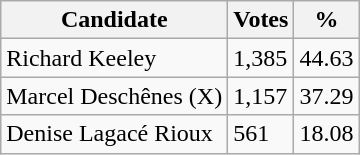<table class="wikitable">
<tr>
<th>Candidate</th>
<th>Votes</th>
<th>%</th>
</tr>
<tr>
<td>Richard Keeley</td>
<td>1,385</td>
<td>44.63</td>
</tr>
<tr>
<td>Marcel Deschênes (X)</td>
<td>1,157</td>
<td>37.29</td>
</tr>
<tr>
<td>Denise Lagacé Rioux</td>
<td>561</td>
<td>18.08</td>
</tr>
</table>
